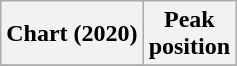<table class="wikitable plainrowheaders">
<tr>
<th scope="col">Chart (2020)</th>
<th scope="col">Peak<br>position</th>
</tr>
<tr>
</tr>
</table>
